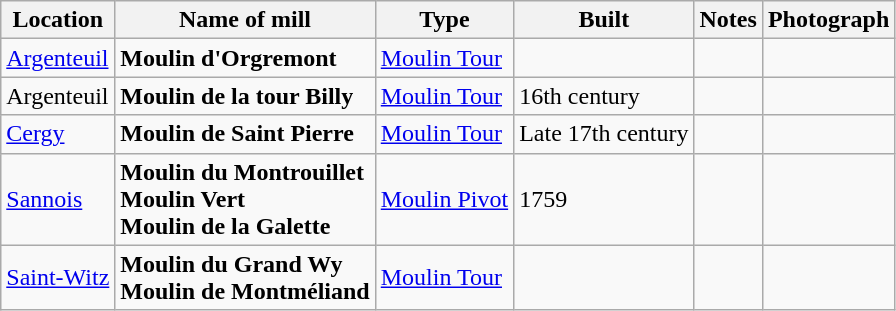<table class="wikitable">
<tr>
<th>Location</th>
<th>Name of mill</th>
<th>Type</th>
<th>Built</th>
<th>Notes</th>
<th>Photograph</th>
</tr>
<tr>
<td><a href='#'>Argenteuil</a></td>
<td><strong>Moulin d'Orgremont</strong></td>
<td><a href='#'>Moulin Tour</a></td>
<td></td>
<td> </td>
<td></td>
</tr>
<tr>
<td>Argenteuil</td>
<td><strong>Moulin de la tour Billy</strong></td>
<td><a href='#'>Moulin Tour</a></td>
<td>16th century</td>
<td> </td>
<td></td>
</tr>
<tr>
<td><a href='#'>Cergy</a></td>
<td><strong>Moulin de Saint Pierre</strong></td>
<td><a href='#'>Moulin Tour</a></td>
<td>Late 17th century</td>
<td> </td>
<td></td>
</tr>
<tr>
<td><a href='#'>Sannois</a></td>
<td><strong>Moulin du Montrouillet<br>Moulin Vert<br>Moulin de la Galette</strong></td>
<td><a href='#'>Moulin Pivot</a></td>
<td>1759</td>
<td> </td>
<td></td>
</tr>
<tr>
<td><a href='#'>Saint-Witz</a></td>
<td><strong>Moulin du Grand Wy<br>Moulin de Montméliand</strong></td>
<td><a href='#'>Moulin Tour</a></td>
<td></td>
<td> </td>
<td></td>
</tr>
</table>
